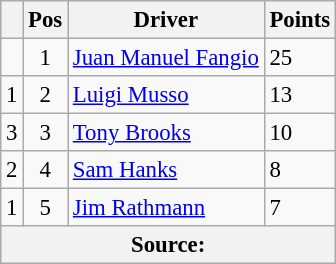<table class="wikitable" style="font-size: 95%;">
<tr>
<th></th>
<th>Pos</th>
<th>Driver</th>
<th>Points</th>
</tr>
<tr>
<td align="left"></td>
<td align="center">1</td>
<td> <a href='#'>Juan Manuel Fangio</a></td>
<td align="left">25</td>
</tr>
<tr>
<td align="left"> 1</td>
<td align="center">2</td>
<td> <a href='#'>Luigi Musso</a></td>
<td align="left">13</td>
</tr>
<tr>
<td align="left"> 3</td>
<td align="center">3</td>
<td> <a href='#'>Tony Brooks</a></td>
<td align="left">10</td>
</tr>
<tr>
<td align="left"> 2</td>
<td align="center">4</td>
<td> <a href='#'>Sam Hanks</a></td>
<td align="left">8</td>
</tr>
<tr>
<td align="left"> 1</td>
<td align="center">5</td>
<td> <a href='#'>Jim Rathmann</a></td>
<td align="left">7</td>
</tr>
<tr>
<th colspan=4>Source: </th>
</tr>
</table>
